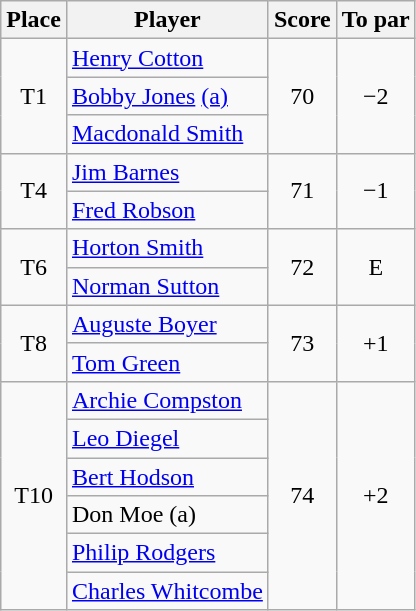<table class=wikitable>
<tr>
<th>Place</th>
<th>Player</th>
<th>Score</th>
<th>To par</th>
</tr>
<tr>
<td rowspan=3 align=center>T1</td>
<td> <a href='#'>Henry Cotton</a></td>
<td rowspan=3 align=center>70</td>
<td rowspan=3 align=center>−2</td>
</tr>
<tr>
<td> <a href='#'>Bobby Jones</a> <a href='#'>(a)</a></td>
</tr>
<tr>
<td> <a href='#'>Macdonald Smith</a></td>
</tr>
<tr>
<td rowspan=2 align=center>T4</td>
<td> <a href='#'>Jim Barnes</a></td>
<td rowspan=2 align=center>71</td>
<td rowspan=2 align=center>−1</td>
</tr>
<tr>
<td> <a href='#'>Fred Robson</a></td>
</tr>
<tr>
<td rowspan=2 align=center>T6</td>
<td> <a href='#'>Horton Smith</a></td>
<td rowspan=2 align=center>72</td>
<td rowspan=2 align=center>E</td>
</tr>
<tr>
<td> <a href='#'>Norman Sutton</a></td>
</tr>
<tr>
<td rowspan=2 align=center>T8</td>
<td> <a href='#'>Auguste Boyer</a></td>
<td rowspan=2 align=center>73</td>
<td rowspan=2 align=center>+1</td>
</tr>
<tr>
<td> <a href='#'>Tom Green</a></td>
</tr>
<tr>
<td rowspan=6 align=center>T10</td>
<td> <a href='#'>Archie Compston</a></td>
<td rowspan=6 align=center>74</td>
<td rowspan=6 align=center>+2</td>
</tr>
<tr>
<td> <a href='#'>Leo Diegel</a></td>
</tr>
<tr>
<td> <a href='#'>Bert Hodson</a></td>
</tr>
<tr>
<td> Don Moe (a)</td>
</tr>
<tr>
<td> <a href='#'>Philip Rodgers</a></td>
</tr>
<tr>
<td> <a href='#'>Charles Whitcombe</a></td>
</tr>
</table>
